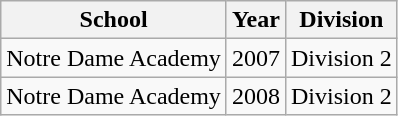<table class="wikitable">
<tr>
<th>School</th>
<th>Year</th>
<th>Division</th>
</tr>
<tr>
<td>Notre Dame Academy</td>
<td>2007</td>
<td>Division 2</td>
</tr>
<tr>
<td>Notre Dame Academy</td>
<td>2008</td>
<td>Division 2</td>
</tr>
</table>
